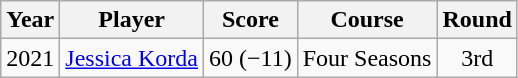<table class="wikitable">
<tr>
<th>Year</th>
<th>Player</th>
<th>Score</th>
<th>Course</th>
<th>Round</th>
</tr>
<tr>
<td>2021</td>
<td><a href='#'>Jessica Korda</a></td>
<td>60 (−11)</td>
<td>Four Seasons</td>
<td align=center>3rd</td>
</tr>
</table>
